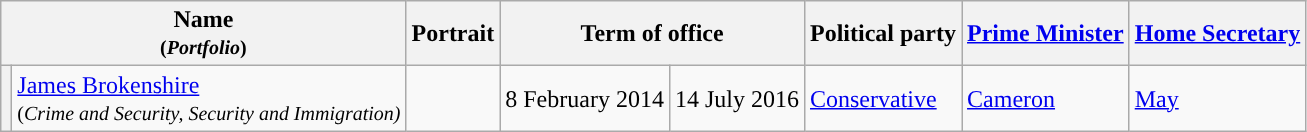<table class="wikitable">
<tr>
<th colspan=2>Name<br><small>(<em>Portfolio</em>)</small></th>
<th>Portrait</th>
<th colspan=2>Term of office</th>
<th>Political party</th>
<th colspan=1><a href='#'>Prime Minister</a></th>
<th><a href='#'>Home Secretary</a></th>
</tr>
<tr>
<th style="background-color: "></th>
<td><a href='#'>James Brokenshire</a><br><small>(<em>Crime and Security, Security and Immigration)</small></td>
<td></td>
<td>8 February 2014</td>
<td>14 July 2016</td>
<td><a href='#'>Conservative</a></td>
<td><a href='#'>Cameron</a></td>
<td><a href='#'>May</a></td>
</tr>
</table>
